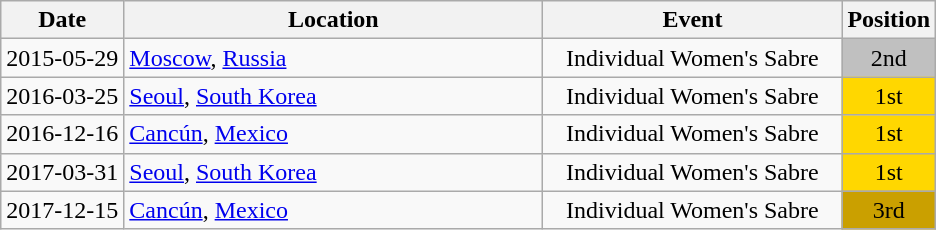<table class="wikitable" style="text-align:center;">
<tr>
<th>Date</th>
<th style="width:17em">Location</th>
<th style="width:12em">Event</th>
<th>Position</th>
</tr>
<tr>
<td>2015-05-29</td>
<td rowspan="1" align="left"> <a href='#'>Moscow</a>, <a href='#'>Russia</a></td>
<td>Individual Women's Sabre</td>
<td bgcolor="silver">2nd</td>
</tr>
<tr>
<td>2016-03-25</td>
<td rowspan="1" align="left"> <a href='#'>Seoul</a>, <a href='#'>South Korea</a></td>
<td>Individual Women's Sabre</td>
<td bgcolor="gold">1st</td>
</tr>
<tr>
<td>2016-12-16</td>
<td rowspan="1" align="left"> <a href='#'>Cancún</a>, <a href='#'>Mexico</a></td>
<td>Individual Women's Sabre</td>
<td bgcolor="gold">1st</td>
</tr>
<tr>
<td rowspan="1">2017-03-31</td>
<td rowspan="1" align="left"> <a href='#'>Seoul</a>, <a href='#'>South Korea</a></td>
<td>Individual Women's Sabre</td>
<td bgcolor="gold">1st</td>
</tr>
<tr>
<td>2017-12-15</td>
<td rowspan="1" align="left"> <a href='#'>Cancún</a>, <a href='#'>Mexico</a></td>
<td>Individual Women's Sabre</td>
<td bgcolor="caramel">3rd</td>
</tr>
</table>
